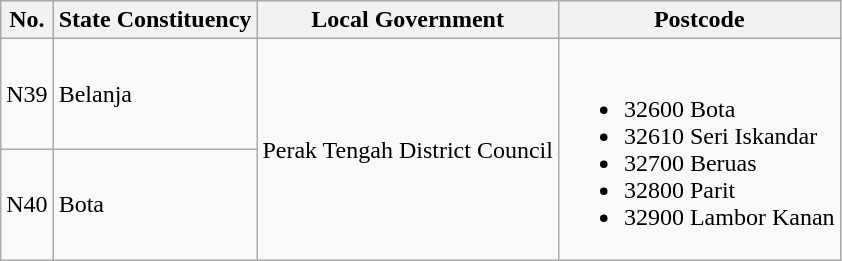<table class="wikitable">
<tr>
<th>No.</th>
<th>State Constituency</th>
<th>Local Government</th>
<th>Postcode</th>
</tr>
<tr>
<td>N39</td>
<td>Belanja</td>
<td rowspan="2">Perak Tengah District Council</td>
<td rowspan="2"><br><ul><li>32600 Bota</li><li>32610 Seri Iskandar</li><li>32700 Beruas</li><li>32800 Parit</li><li>32900 Lambor Kanan</li></ul></td>
</tr>
<tr>
<td>N40</td>
<td>Bota</td>
</tr>
</table>
